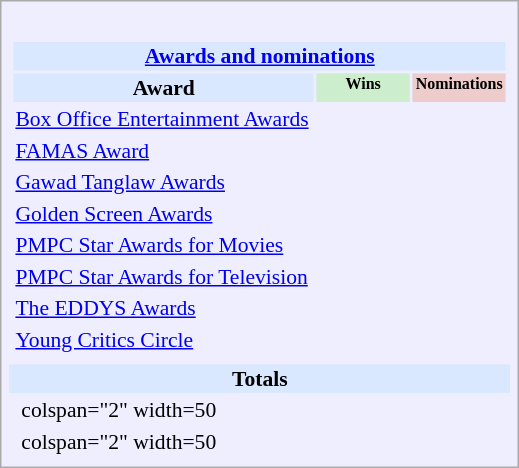<table class="infobox" style="width:24em; text-align:left; font-size:90%; vertical-align:middle; background:#eef;" style="width:30%">
<tr style="background:white;">
</tr>
<tr>
<td colspan="3"><br><table class="collapsible collapsed" style="width:100%;">
<tr>
<th colspan="3" style="background:#d9e8ff; text-align:center;"><a href='#'>Awards and nominations</a></th>
</tr>
<tr style="background:#d9e8ff; text-align:center;">
<th style="vertical-align: middle; text-align:center;">Award</th>
<td style="background:#cec; font-size:8pt; width:60px; text-align:center;"><strong>Wins</strong></td>
<td style="background:#ecc; font-size:8pt; width:60px; text-align:center;"><strong>Nominations</strong></td>
</tr>
<tr>
<td><a href='#'>Box Office Entertainment Awards</a></td>
<td></td>
<td></td>
</tr>
<tr>
<td><a href='#'>FAMAS Award</a></td>
<td></td>
<td></td>
</tr>
<tr>
<td><a href='#'>Gawad Tanglaw Awards</a></td>
<td></td>
<td></td>
</tr>
<tr>
<td><a href='#'>Golden Screen Awards</a></td>
<td></td>
<td></td>
</tr>
<tr>
<td><a href='#'>PMPC Star Awards for Movies</a></td>
<td></td>
<td></td>
</tr>
<tr>
<td><a href='#'>PMPC Star Awards for Television</a></td>
<td></td>
<td></td>
</tr>
<tr>
<td><a href='#'>The EDDYS Awards</a></td>
<td></td>
<td></td>
</tr>
<tr>
<td><a href='#'>Young Critics Circle</a></td>
<td></td>
<td></td>
</tr>
<tr>
</tr>
</table>
</td>
</tr>
<tr style="background:#d9e8ff;">
<td colspan="3" style="text-align:center;"><strong>Totals</strong></td>
</tr>
<tr>
<td></td>
<td>colspan="2" width=50  </td>
</tr>
<tr>
<td></td>
<td>colspan="2" width=50 </td>
</tr>
<tr>
</tr>
</table>
